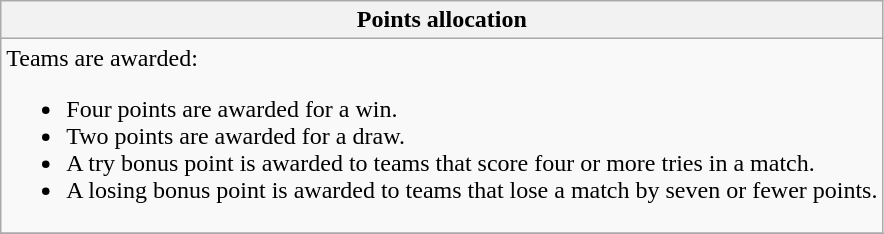<table class="wikitable collapsible collapsed">
<tr>
<th> Points allocation</th>
</tr>
<tr>
<td>Teams are awarded:<br><ul><li>Four points are awarded for a win.</li><li>Two points are awarded for a draw.</li><li>A try bonus point is awarded to teams that score four or more tries in a match.</li><li>A losing bonus point is awarded to teams that lose a match by seven or fewer points.</li></ul></td>
</tr>
<tr>
</tr>
</table>
